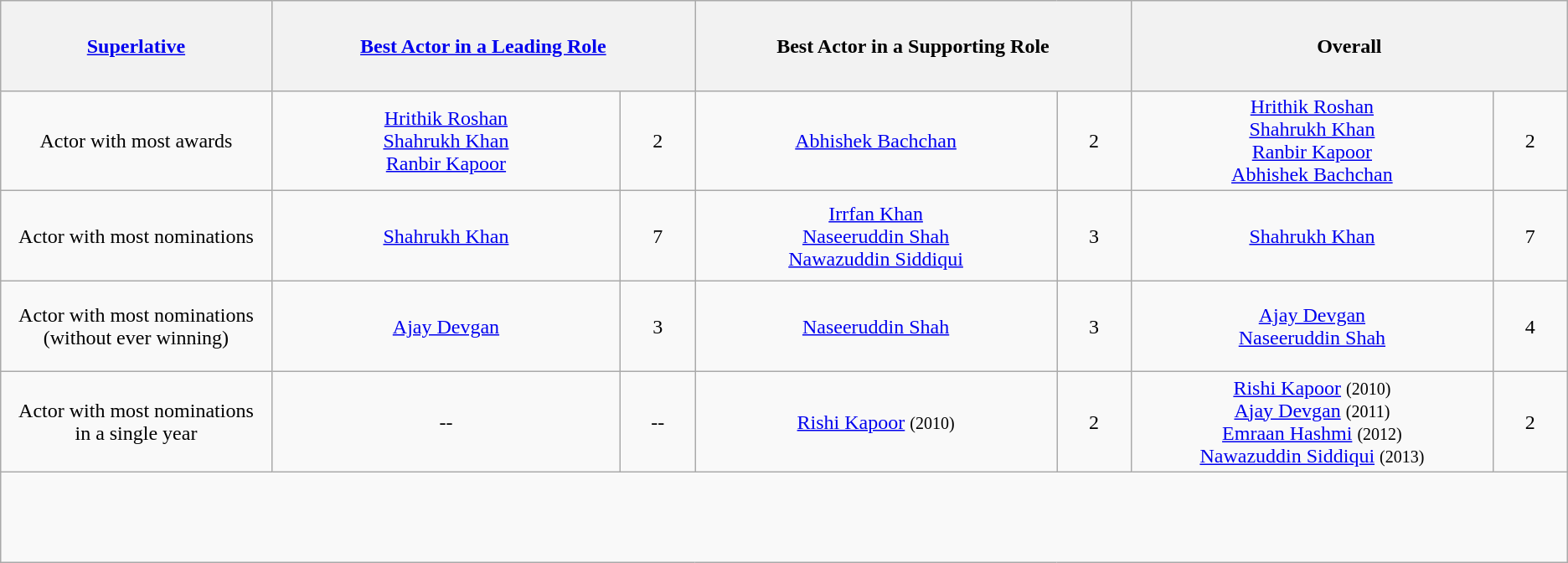<table class="wikitable" style="text-align: center">
<tr style="height:4.5em;">
<th style="width:350px;"><strong><a href='#'>Superlative</a></strong></th>
<th colspan="2" style="width:600px;"><strong><a href='#'>Best Actor in a Leading Role</a></strong></th>
<th colspan="2" style="width:600px;"><strong>Best Actor in a Supporting Role</strong></th>
<th colspan="2" style="width:600px;"><strong>Overall</strong></th>
</tr>
<tr style="height:4.5em;">
<td style="width:350px;">Actor with most awards</td>
<td style="width:500px;"><a href='#'>Hrithik Roshan</a><br> <a href='#'>Shahrukh Khan</a><br> <a href='#'>Ranbir Kapoor</a></td>
<td style="width:100px;">2</td>
<td style="width:500px;"><a href='#'>Abhishek Bachchan</a></td>
<td style="width:100px;">2</td>
<td style="width:500px;"><a href='#'>Hrithik Roshan</a><br> <a href='#'>Shahrukh Khan</a><br> <a href='#'>Ranbir Kapoor</a><br> <a href='#'>Abhishek Bachchan</a></td>
<td style="width:100px;">2</td>
</tr>
<tr style="height:4.5em;">
<td>Actor with most nominations</td>
<td style="width:500px;"><a href='#'>Shahrukh Khan</a></td>
<td style="width:100px;">7</td>
<td style="width:500px;"><a href='#'>Irrfan Khan</a><br> <a href='#'>Naseeruddin Shah</a><br> <a href='#'>Nawazuddin Siddiqui</a></td>
<td style="width:100px;">3</td>
<td style="width:500px;"><a href='#'>Shahrukh Khan</a></td>
<td style="width:100px;">7</td>
</tr>
<tr style="height:4.5em;">
<td>Actor with most nominations<br>(without ever winning)</td>
<td style="width:500px;"><a href='#'>Ajay Devgan</a></td>
<td style="width:100px;">3</td>
<td style="width:500px;"><a href='#'>Naseeruddin Shah</a></td>
<td style="width:100px;">3</td>
<td style="width:500px;"><a href='#'>Ajay Devgan</a><br> <a href='#'>Naseeruddin Shah</a></td>
<td style="width:100px;">4</td>
</tr>
<tr style="height:4.5em;">
<td>Actor with most nominations<br>in a single year</td>
<td style="width:500px;">--</td>
<td style="width:100px;">--</td>
<td style="width:500px;"><a href='#'>Rishi Kapoor</a> <small>(2010)</small></td>
<td style="width:100px;">2</td>
<td style="width:500px;"><a href='#'>Rishi Kapoor</a> <small>(2010)</small><br> <a href='#'>Ajay Devgan</a> <small>(2011)</small><br> <a href='#'>Emraan Hashmi</a> <small>(2012)</small><br> <a href='#'>Nawazuddin Siddiqui</a> <small>(2013)</small></td>
<td style="width:100px;">2</td>
</tr>
<tr style="height:4.5em;">
</tr>
</table>
